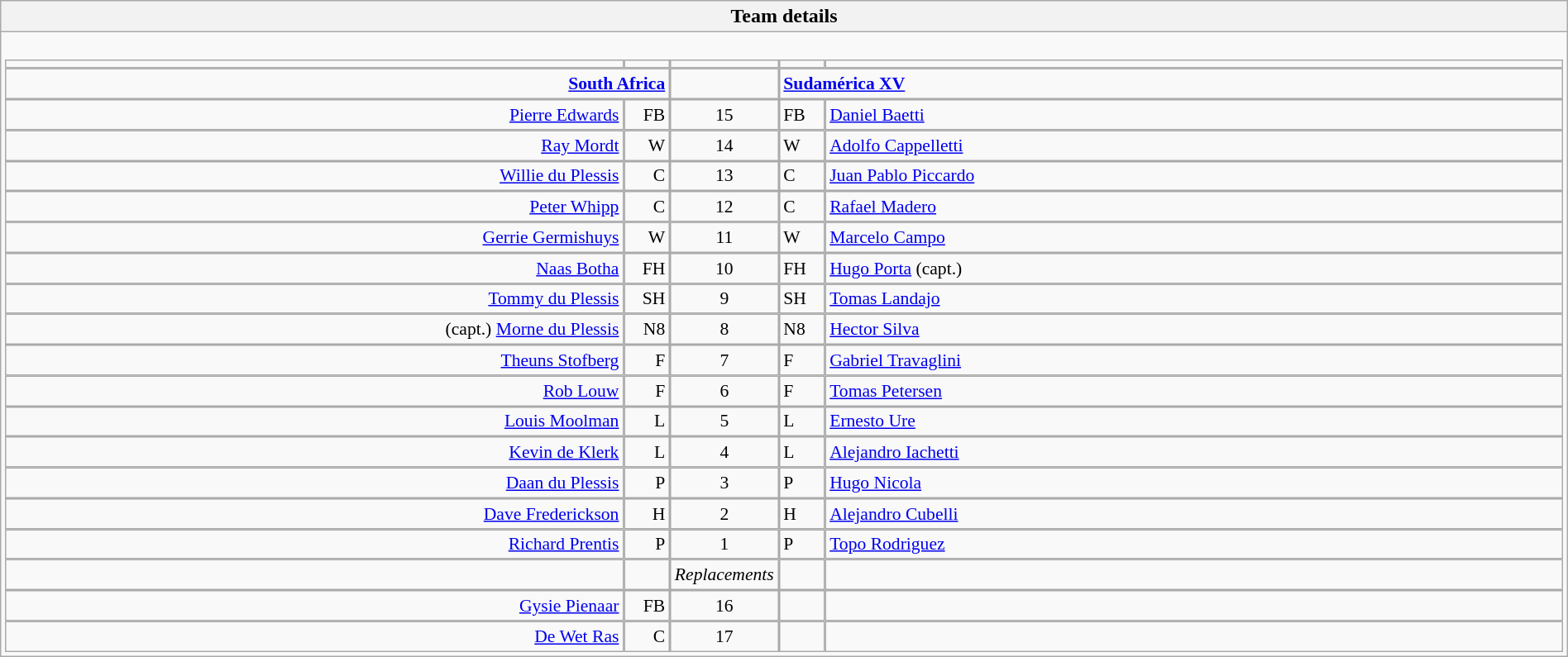<table style="width:100%" class="wikitable collapsible collapsed">
<tr>
<th>Team details</th>
</tr>
<tr>
<td><br><table width="100%" style="font-size: 90%; " cellspacing="0" cellpadding="0" align=center>
<tr>
<td width=41%; text-align=right></td>
<td width=3%; text-align:right></td>
<td width=4%; text-align:center></td>
<td width=3%; text-align:left></td>
<td width=49%; text-align:left></td>
</tr>
<tr>
<td colspan=2; align=right><strong><a href='#'>South Africa</a></strong></td>
<td></td>
<td colspan=2;><strong><a href='#'>Sudamérica XV</a></strong></td>
</tr>
<tr>
<td align=right><a href='#'>Pierre Edwards</a></td>
<td align=right>FB</td>
<td align=center>15</td>
<td>FB</td>
<td><a href='#'>Daniel Baetti</a></td>
</tr>
<tr>
<td align=right><a href='#'>Ray Mordt</a></td>
<td align=right>W</td>
<td align=center>14</td>
<td>W</td>
<td><a href='#'>Adolfo Cappelletti</a></td>
</tr>
<tr>
<td align=right><a href='#'>Willie du Plessis</a></td>
<td align=right>C</td>
<td align=center>13</td>
<td>C</td>
<td><a href='#'>Juan Pablo Piccardo</a></td>
</tr>
<tr>
<td align=right><a href='#'>Peter Whipp</a></td>
<td align=right>C</td>
<td align=center>12</td>
<td>C</td>
<td><a href='#'>Rafael Madero</a></td>
</tr>
<tr>
<td align=right><a href='#'>Gerrie Germishuys</a></td>
<td align=right>W</td>
<td align=center>11</td>
<td>W</td>
<td><a href='#'>Marcelo Campo</a></td>
</tr>
<tr>
<td align=right><a href='#'>Naas Botha</a></td>
<td align=right>FH</td>
<td align=center>10</td>
<td>FH</td>
<td><a href='#'>Hugo Porta</a> (capt.)</td>
</tr>
<tr>
<td align=right><a href='#'>Tommy du Plessis</a></td>
<td align=right>SH</td>
<td align=center>9</td>
<td>SH</td>
<td><a href='#'>Tomas Landajo</a></td>
</tr>
<tr>
<td align=right>(capt.) <a href='#'>Morne du Plessis</a></td>
<td align=right>N8</td>
<td align=center>8</td>
<td>N8</td>
<td><a href='#'>Hector Silva</a></td>
</tr>
<tr>
<td align=right><a href='#'>Theuns Stofberg</a></td>
<td align=right>F</td>
<td align=center>7</td>
<td>F</td>
<td><a href='#'>Gabriel Travaglini</a></td>
</tr>
<tr>
<td align=right><a href='#'>Rob Louw</a></td>
<td align=right>F</td>
<td align=center>6</td>
<td>F</td>
<td><a href='#'>Tomas Petersen</a></td>
</tr>
<tr>
<td align=right><a href='#'>Louis Moolman</a></td>
<td align=right>L</td>
<td align=center>5</td>
<td>L</td>
<td><a href='#'>Ernesto Ure</a></td>
</tr>
<tr>
<td align=right><a href='#'>Kevin de Klerk</a></td>
<td align=right>L</td>
<td align=center>4</td>
<td>L</td>
<td><a href='#'>Alejandro Iachetti</a></td>
</tr>
<tr>
<td align=right><a href='#'>Daan du Plessis</a></td>
<td align=right>P</td>
<td align=center>3</td>
<td>P</td>
<td><a href='#'>Hugo Nicola</a></td>
</tr>
<tr>
<td align=right><a href='#'>Dave Frederickson</a></td>
<td align=right>H</td>
<td align=center>2</td>
<td>H</td>
<td><a href='#'>Alejandro Cubelli</a></td>
</tr>
<tr>
<td align=right><a href='#'>Richard Prentis</a></td>
<td align=right>P</td>
<td align=center>1</td>
<td>P</td>
<td><a href='#'>Topo Rodriguez</a></td>
</tr>
<tr>
<td></td>
<td></td>
<td align=center><em>Replacements</em></td>
<td></td>
<td></td>
</tr>
<tr>
<td align=right><a href='#'>Gysie Pienaar</a></td>
<td align=right>FB</td>
<td align=center>16</td>
<td></td>
<td></td>
</tr>
<tr>
<td align=right><a href='#'>De Wet Ras</a></td>
<td align=right>C</td>
<td align=center>17</td>
<td></td>
<td></td>
</tr>
</table>
</td>
</tr>
</table>
